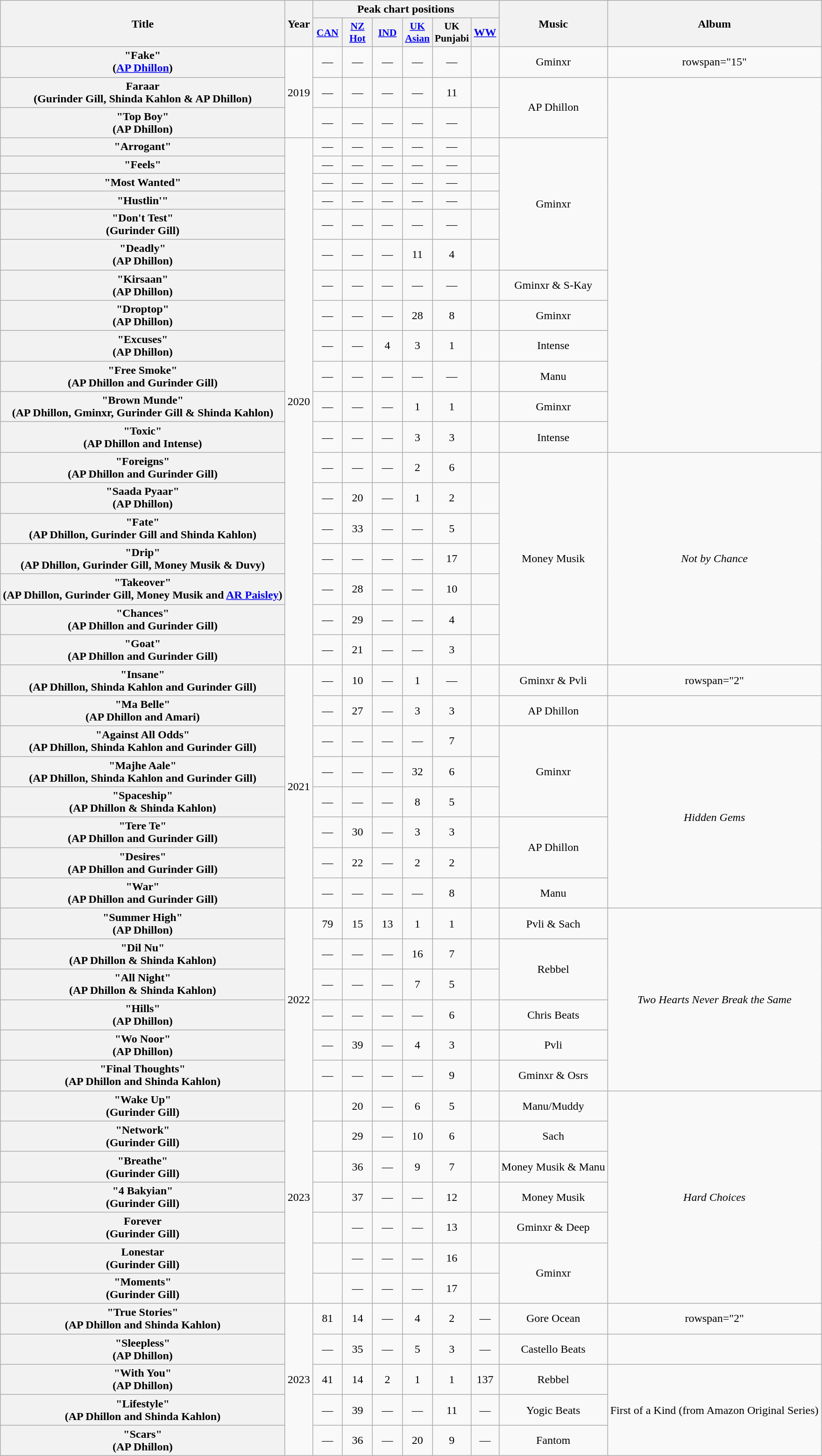<table class="wikitable plainrowheaders" style="text-align:center;">
<tr>
<th scope="col" rowspan="2">Title</th>
<th scope="col" rowspan="2">Year</th>
<th colspan="6">Peak chart positions</th>
<th scope="col" rowspan="2">Music</th>
<th scope="col" rowspan="2">Album</th>
</tr>
<tr>
<th scope="col" style="width:2.5em;font-size:90%;"><a href='#'>CAN</a><br></th>
<th scope="col" style="width:2.5em;font-size:90%;"><a href='#'>NZ<br>Hot</a><br></th>
<th scope="col" style="width:2.5em;font-size:90%;"><a href='#'>IND</a></th>
<th scope="col" style="width:2.5em;font-size:90%;"><a href='#'>UK<br>Asian</a><br></th>
<th scope="col" style="width:2.5em;font-size:90%;">UK Punjabi</th>
<th><a href='#'>WW</a></th>
</tr>
<tr>
<th scope="row">"Fake"<br><span>(<a href='#'>AP Dhillon</a>)</span></th>
<td rowspan="3">2019</td>
<td>—</td>
<td>—</td>
<td>—</td>
<td>—</td>
<td>—</td>
<td></td>
<td>Gminxr</td>
<td>rowspan="15" </td>
</tr>
<tr>
<th scope="row">Faraar<br><span>(Gurinder Gill, Shinda Kahlon & AP Dhillon)</span></th>
<td>—</td>
<td>—</td>
<td>—</td>
<td>—</td>
<td>11</td>
<td></td>
<td rowspan="2">AP Dhillon</td>
</tr>
<tr>
<th scope="row">"Top Boy"<br><span>(AP Dhillon)</span></th>
<td>—</td>
<td>—</td>
<td>—</td>
<td>—</td>
<td>—</td>
<td></td>
</tr>
<tr>
<th scope="row">"Arrogant"<br></th>
<td rowspan="19">2020</td>
<td>—</td>
<td>—</td>
<td>—</td>
<td>—</td>
<td>—</td>
<td></td>
<td rowspan="6">Gminxr</td>
</tr>
<tr>
<th scope="row">"Feels"<br></th>
<td>—</td>
<td>—</td>
<td>—</td>
<td>—</td>
<td>—</td>
<td></td>
</tr>
<tr>
<th scope="row">"Most Wanted"<br></th>
<td>—</td>
<td>—</td>
<td>—</td>
<td>—</td>
<td>—</td>
<td></td>
</tr>
<tr>
<th scope="row">"Hustlin'" <br></th>
<td>—</td>
<td>—</td>
<td>—</td>
<td>—</td>
<td>—</td>
<td></td>
</tr>
<tr>
<th scope="row">"Don't Test"<br><span>(Gurinder Gill)</span></th>
<td>—</td>
<td>—</td>
<td>—</td>
<td>—</td>
<td>—</td>
<td></td>
</tr>
<tr>
<th scope="row">"Deadly"<br><span>(AP Dhillon)</span></th>
<td>—</td>
<td>—</td>
<td>—</td>
<td>11</td>
<td>4</td>
<td></td>
</tr>
<tr>
<th scope="row">"Kirsaan"<br><span>(AP Dhillon)</span></th>
<td>—</td>
<td>—</td>
<td>—</td>
<td>—</td>
<td>—</td>
<td></td>
<td>Gminxr & S-Kay</td>
</tr>
<tr>
<th scope="row">"Droptop"<br><span>(AP Dhillon)</span></th>
<td>—</td>
<td>—</td>
<td>—</td>
<td>28</td>
<td>8</td>
<td></td>
<td>Gminxr</td>
</tr>
<tr>
<th scope="row">"Excuses"<br><span>(AP Dhillon)</span> </th>
<td>—</td>
<td>—</td>
<td>4</td>
<td>3</td>
<td>1</td>
<td></td>
<td>Intense</td>
</tr>
<tr>
<th scope="row">"Free Smoke"<br><span>(AP Dhillon and Gurinder Gill)</span></th>
<td>—</td>
<td>—</td>
<td>—</td>
<td>—</td>
<td>—</td>
<td></td>
<td>Manu</td>
</tr>
<tr>
<th scope="row">"Brown Munde"<br><span>(AP Dhillon, Gminxr, Gurinder Gill & Shinda Kahlon)</span></th>
<td>—</td>
<td>—</td>
<td>—</td>
<td>1</td>
<td>1</td>
<td></td>
<td>Gminxr</td>
</tr>
<tr>
<th scope="row">"Toxic"<br><span>(AP Dhillon and Intense)</span></th>
<td>—</td>
<td>—</td>
<td>—</td>
<td>3</td>
<td>3</td>
<td></td>
<td>Intense</td>
</tr>
<tr>
<th scope="row">"Foreigns"<br><span>(AP Dhillon and Gurinder Gill)</span></th>
<td>—</td>
<td>—</td>
<td>—</td>
<td>2</td>
<td>6</td>
<td></td>
<td rowspan="7">Money Musik</td>
<td rowspan="7"><em>Not by Chance</em></td>
</tr>
<tr>
<th scope="row">"Saada Pyaar"<br><span>(AP Dhillon)</span></th>
<td>—</td>
<td>20</td>
<td>—</td>
<td>1</td>
<td>2</td>
<td></td>
</tr>
<tr>
<th scope="row">"Fate"<br><span>(AP Dhillon, Gurinder Gill and Shinda Kahlon)</span></th>
<td>—</td>
<td>33</td>
<td>—</td>
<td>—</td>
<td>5</td>
<td></td>
</tr>
<tr>
<th scope="row">"Drip"<br><span>(AP Dhillon, Gurinder Gill, Money Musik & Duvy)</span></th>
<td>—</td>
<td>—</td>
<td>—</td>
<td>—</td>
<td>17</td>
<td></td>
</tr>
<tr>
<th scope="row">"Takeover"<br><span>(AP Dhillon, Gurinder Gill, Money Musik and <a href='#'>AR Paisley</a>)</span></th>
<td>—</td>
<td>28</td>
<td>—</td>
<td>—</td>
<td>10</td>
<td></td>
</tr>
<tr>
<th scope="row">"Chances"<br><span>(AP Dhillon and Gurinder Gill)</span></th>
<td>—</td>
<td>29</td>
<td>—</td>
<td>—</td>
<td>4</td>
<td></td>
</tr>
<tr>
<th scope="row">"Goat"<br><span>(AP Dhillon and Gurinder Gill)</span></th>
<td>—</td>
<td>21</td>
<td>—</td>
<td>—</td>
<td>3</td>
<td></td>
</tr>
<tr>
<th scope="row">"Insane"<br><span>(AP Dhillon, Shinda Kahlon and Gurinder Gill)</span></th>
<td rowspan="8">2021</td>
<td>—</td>
<td>10</td>
<td>—</td>
<td>1</td>
<td>—</td>
<td></td>
<td>Gminxr & Pvli</td>
<td>rowspan="2"</td>
</tr>
<tr>
<th scope="row">"Ma Belle"<br><span>(AP Dhillon and Amari)</span></th>
<td>—</td>
<td>27</td>
<td>—</td>
<td>3</td>
<td>3</td>
<td></td>
<td>AP Dhillon</td>
</tr>
<tr>
<th scope="row">"Against All Odds"<br><span>(AP Dhillon, Shinda Kahlon and Gurinder Gill)</span></th>
<td>—</td>
<td>—</td>
<td>—</td>
<td>—</td>
<td>7</td>
<td></td>
<td rowspan="3">Gminxr</td>
<td rowspan="6"><em>Hidden Gems</em></td>
</tr>
<tr>
<th scope="row">"Majhe Aale"<br><span>(AP Dhillon, Shinda Kahlon and Gurinder Gill)</span></th>
<td>—</td>
<td>—</td>
<td>—</td>
<td>32</td>
<td>6</td>
<td></td>
</tr>
<tr>
<th scope="row">"Spaceship"  <br><span>(AP Dhillon & Shinda Kahlon)</span></th>
<td>—</td>
<td>—</td>
<td>—</td>
<td>8</td>
<td>5</td>
<td></td>
</tr>
<tr>
<th scope="row">"Tere Te"<br><span>(AP Dhillon and Gurinder Gill)</span></th>
<td>—</td>
<td>30</td>
<td>—</td>
<td>3</td>
<td>3</td>
<td></td>
<td rowspan="2">AP Dhillon</td>
</tr>
<tr>
<th scope="row">"Desires"<br><span>(AP Dhillon and Gurinder Gill)</span></th>
<td>—</td>
<td>22</td>
<td>—</td>
<td>2</td>
<td>2</td>
<td></td>
</tr>
<tr>
<th scope="row">"War"<br><span>(AP Dhillon and Gurinder Gill)</span></th>
<td>—</td>
<td>—</td>
<td>—</td>
<td>—</td>
<td>8</td>
<td></td>
<td>Manu</td>
</tr>
<tr>
<th scope="row">"Summer High" <br><span>(AP Dhillon)</span></th>
<td rowspan="6">2022</td>
<td>79</td>
<td>15</td>
<td>13</td>
<td>1</td>
<td>1</td>
<td></td>
<td>Pvli & Sach</td>
<td rowspan="6"><em>Two Hearts Never Break the Same</em></td>
</tr>
<tr>
<th scope="row">"Dil Nu"  <br><span>(AP Dhillon & Shinda Kahlon)</span></th>
<td>—</td>
<td>—</td>
<td>—</td>
<td>16</td>
<td>7</td>
<td></td>
<td rowspan="2">Rebbel</td>
</tr>
<tr>
<th scope="row">"All Night"  <br><span>(AP Dhillon & Shinda Kahlon)</span></th>
<td>—</td>
<td>—</td>
<td>—</td>
<td>7</td>
<td>5</td>
<td></td>
</tr>
<tr>
<th scope="row">"Hills" <br><span>(AP Dhillon)</span></th>
<td>—</td>
<td>—</td>
<td>—</td>
<td>—</td>
<td>6</td>
<td></td>
<td>Chris Beats</td>
</tr>
<tr>
<th scope="row">"Wo Noor" <br><span>(AP Dhillon)</span></th>
<td>—</td>
<td>39</td>
<td>—</td>
<td>4</td>
<td>3</td>
<td></td>
<td>Pvli</td>
</tr>
<tr>
<th scope="row">"Final Thoughts" <br><span>(AP Dhillon and Shinda Kahlon)</span></th>
<td>—</td>
<td>—</td>
<td>—</td>
<td>—</td>
<td>9</td>
<td></td>
<td>Gminxr & Osrs</td>
</tr>
<tr>
<th scope="row">"Wake Up"<br><span>(Gurinder Gill)</span></th>
<td rowspan="7">2023</td>
<td></td>
<td>20</td>
<td>—</td>
<td>6</td>
<td>5</td>
<td></td>
<td>Manu/Muddy</td>
<td rowspan="7"><em>Hard Choices</em></td>
</tr>
<tr>
<th scope="row">"Network"<br><span>(Gurinder Gill)</span></th>
<td></td>
<td>29</td>
<td>—</td>
<td>10</td>
<td>6</td>
<td></td>
<td>Sach</td>
</tr>
<tr>
<th scope="row">"Breathe"<br><span>(Gurinder Gill)</span></th>
<td></td>
<td>36</td>
<td>—</td>
<td>9</td>
<td>7</td>
<td></td>
<td>Money Musik & Manu</td>
</tr>
<tr>
<th scope="row">"4 Bakyian"<br><span>(Gurinder Gill)</span></th>
<td></td>
<td>37</td>
<td>—</td>
<td>—</td>
<td>12</td>
<td></td>
<td>Money Musik</td>
</tr>
<tr>
<th scope="row">Forever<br><span>(Gurinder Gill)</span></th>
<td></td>
<td>—</td>
<td>—</td>
<td>—</td>
<td>13</td>
<td></td>
<td>Gminxr & Deep</td>
</tr>
<tr>
<th scope="row">Lonestar<br><span>(Gurinder Gill)</span></th>
<td></td>
<td>—</td>
<td>—</td>
<td>—</td>
<td>16</td>
<td></td>
<td rowspan="2">Gminxr</td>
</tr>
<tr>
<th scope="row">"Moments"<br><span>(Gurinder Gill)</span></th>
<td></td>
<td>—</td>
<td>—</td>
<td>—</td>
<td>17</td>
<td></td>
</tr>
<tr>
<th scope="row">"True Stories"<br><span>(AP Dhillon and Shinda Kahlon)</span></th>
<td rowspan="5">2023</td>
<td>81</td>
<td>14</td>
<td>—</td>
<td>4</td>
<td>2</td>
<td>—</td>
<td>Gore Ocean</td>
<td>rowspan="2" </td>
</tr>
<tr>
<th scope="row">"Sleepless" <br><span>(AP Dhillon)</span></th>
<td>—</td>
<td>35</td>
<td>—</td>
<td>5</td>
<td>3</td>
<td>—</td>
<td>Castello Beats</td>
</tr>
<tr>
<th scope="row">"With You" <br><span>(AP Dhillon)</span></th>
<td>41</td>
<td>14</td>
<td>2</td>
<td>1</td>
<td>1</td>
<td>137</td>
<td>Rebbel</td>
<td rowspan="3">First of a Kind (from Amazon Original Series)</td>
</tr>
<tr>
<th scope="row">"Lifestyle" <br><span>(AP Dhillon and Shinda Kahlon)</span></th>
<td>—</td>
<td>39</td>
<td>—</td>
<td>—</td>
<td>11</td>
<td>—</td>
<td>Yogic Beats</td>
</tr>
<tr>
<th scope="row">"Scars" <br><span>(AP Dhillon)</span></th>
<td>—</td>
<td>36</td>
<td>—</td>
<td>20</td>
<td>9</td>
<td>—</td>
<td>Fantom</td>
</tr>
</table>
